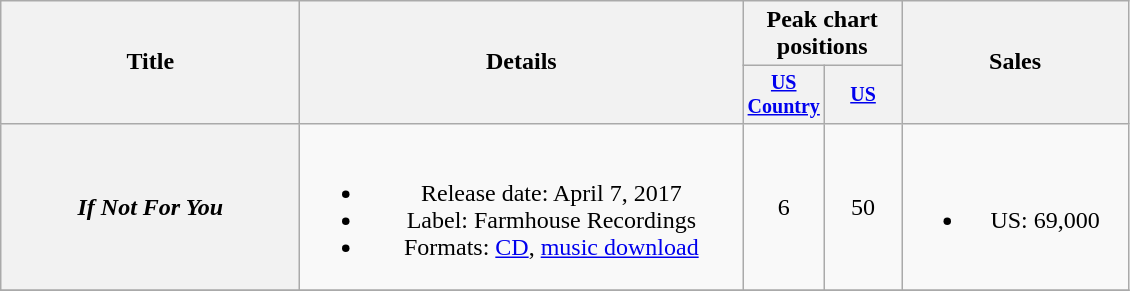<table class="wikitable plainrowheaders" style="text-align:center;">
<tr>
<th rowspan="2" style="width:12em;">Title</th>
<th rowspan="2" style="width:18em;">Details</th>
<th colspan="2">Peak chart positions</th>
<th rowspan="2" style="width:9em;">Sales</th>
</tr>
<tr style="font-size:smaller;">
<th style="width:45px;"><a href='#'>US Country</a><br></th>
<th style="width:45px;"><a href='#'>US</a><br></th>
</tr>
<tr>
<th scope="row"><em>If Not For You</em></th>
<td><br><ul><li>Release date: April 7, 2017</li><li>Label: Farmhouse Recordings</li><li>Formats: <a href='#'>CD</a>, <a href='#'>music download</a></li></ul></td>
<td>6</td>
<td>50</td>
<td><br><ul><li>US: 69,000</li></ul></td>
</tr>
<tr>
</tr>
</table>
